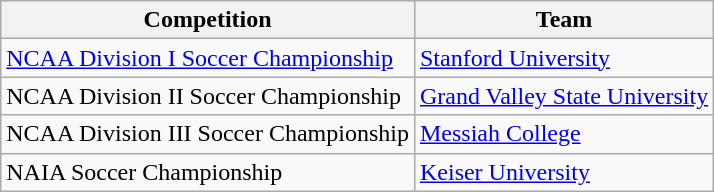<table class="wikitable">
<tr>
<th>Competition</th>
<th>Team</th>
</tr>
<tr>
<td><a href='#'>NCAA Division I Soccer Championship</a></td>
<td><a href='#'>Stanford University</a></td>
</tr>
<tr>
<td>NCAA Division II Soccer Championship</td>
<td><a href='#'>Grand Valley State University</a></td>
</tr>
<tr>
<td>NCAA Division III Soccer Championship</td>
<td><a href='#'>Messiah College</a></td>
</tr>
<tr>
<td>NAIA Soccer Championship</td>
<td><a href='#'>Keiser University</a></td>
</tr>
</table>
